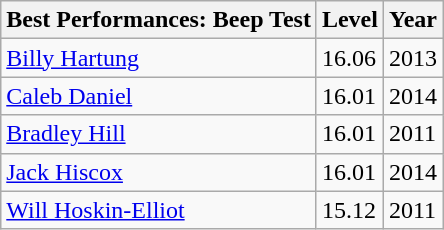<table class="wikitable">
<tr>
<th>Best Performances: Beep Test</th>
<th>Level</th>
<th>Year</th>
</tr>
<tr>
<td><a href='#'>Billy Hartung</a></td>
<td>16.06</td>
<td>2013</td>
</tr>
<tr>
<td><a href='#'>Caleb Daniel</a></td>
<td>16.01</td>
<td>2014</td>
</tr>
<tr>
<td><a href='#'>Bradley Hill</a></td>
<td>16.01</td>
<td>2011</td>
</tr>
<tr>
<td><a href='#'>Jack Hiscox</a></td>
<td>16.01</td>
<td>2014</td>
</tr>
<tr>
<td><a href='#'>Will Hoskin-Elliot</a></td>
<td>15.12</td>
<td>2011</td>
</tr>
</table>
